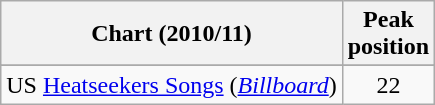<table class="wikitable sortable">
<tr>
<th>Chart (2010/11)</th>
<th>Peak<br>position</th>
</tr>
<tr>
</tr>
<tr>
</tr>
<tr>
</tr>
<tr>
</tr>
<tr>
<td>US <a href='#'>Heatseekers Songs</a> (<em><a href='#'>Billboard</a></em>)</td>
<td align="center">22</td>
</tr>
</table>
